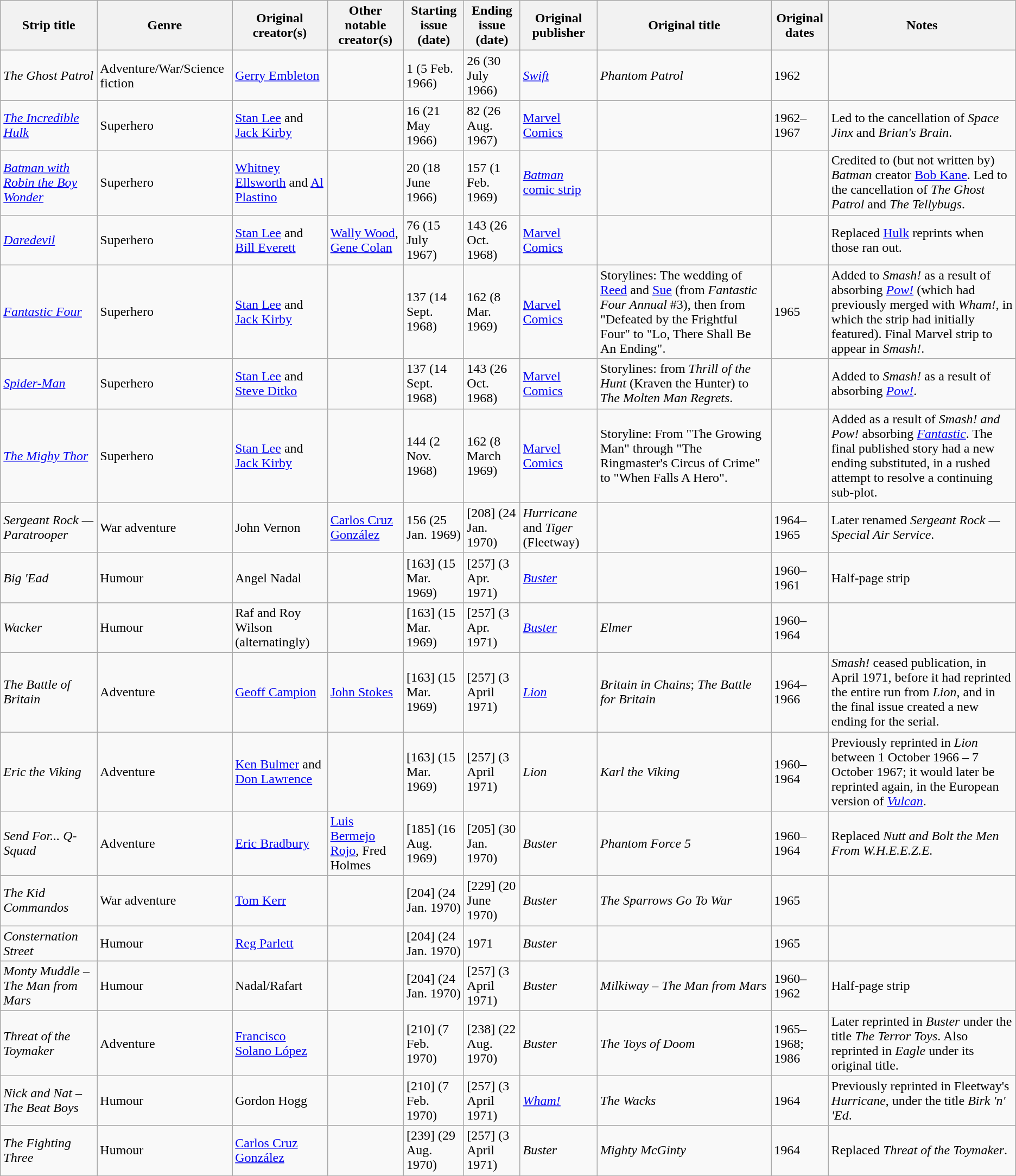<table class="wikitable sortable">
<tr>
<th>Strip title</th>
<th>Genre</th>
<th>Original creator(s)</th>
<th>Other notable creator(s)</th>
<th>Starting issue (date)</th>
<th>Ending issue (date)</th>
<th>Original publisher</th>
<th>Original title</th>
<th>Original dates</th>
<th>Notes</th>
</tr>
<tr>
<td><em>The Ghost Patrol</em></td>
<td>Adventure/War/Science fiction</td>
<td><a href='#'>Gerry Embleton</a></td>
<td></td>
<td>1 (5 Feb. 1966)</td>
<td>26 (30 July 1966)</td>
<td><em><a href='#'>Swift</a></em></td>
<td><em>Phantom Patrol</em></td>
<td>1962</td>
<td></td>
</tr>
<tr>
<td><em><a href='#'>The Incredible Hulk</a></em></td>
<td>Superhero</td>
<td><a href='#'>Stan Lee</a> and <a href='#'>Jack Kirby</a></td>
<td></td>
<td>16 (21 May 1966)</td>
<td>82 (26 Aug. 1967)</td>
<td><a href='#'>Marvel Comics</a></td>
<td></td>
<td>1962–1967</td>
<td>Led to the cancellation of <em>Space Jinx</em> and <em>Brian's Brain</em>.</td>
</tr>
<tr>
<td><em><a href='#'>Batman with Robin the Boy Wonder</a></em></td>
<td>Superhero</td>
<td><a href='#'>Whitney Ellsworth</a> and <a href='#'>Al Plastino</a></td>
<td></td>
<td>20 (18 June 1966)</td>
<td>157 (1 Feb. 1969)</td>
<td><a href='#'><em>Batman</em> comic strip</a></td>
<td></td>
<td></td>
<td>Credited to (but not written by) <em>Batman</em> creator <a href='#'>Bob Kane</a>. Led to the cancellation of <em>The Ghost Patrol</em> and <em>The Tellybugs</em>.</td>
</tr>
<tr>
<td><em><a href='#'>Daredevil</a></em></td>
<td>Superhero</td>
<td><a href='#'>Stan Lee</a> and <a href='#'>Bill Everett</a></td>
<td><a href='#'>Wally Wood</a>, <a href='#'>Gene Colan</a></td>
<td>76 (15 July 1967)</td>
<td>143 (26 Oct. 1968)</td>
<td><a href='#'>Marvel Comics</a></td>
<td></td>
<td></td>
<td>Replaced <a href='#'>Hulk</a> reprints when those ran out.</td>
</tr>
<tr>
<td><em><a href='#'>Fantastic Four</a></em></td>
<td>Superhero</td>
<td><a href='#'>Stan Lee</a> and <a href='#'>Jack Kirby</a></td>
<td></td>
<td>137 (14 Sept. 1968)</td>
<td>162 (8 Mar. 1969)</td>
<td><a href='#'>Marvel Comics</a></td>
<td>Storylines: The wedding of <a href='#'>Reed</a> and <a href='#'>Sue</a> (from <em>Fantastic Four Annual</em> #3), then from "Defeated by the Frightful Four" to "Lo, There Shall Be An Ending".</td>
<td>1965</td>
<td>Added to <em>Smash!</em> as a result of absorbing <em><a href='#'>Pow!</a></em> (which had previously merged with <em>Wham!</em>, in which the strip had initially featured). Final Marvel strip to appear in <em>Smash!</em>.</td>
</tr>
<tr>
<td><em><a href='#'>Spider-Man</a></em></td>
<td>Superhero</td>
<td><a href='#'>Stan Lee</a> and <a href='#'>Steve Ditko</a></td>
<td></td>
<td>137 (14 Sept. 1968)</td>
<td>143 (26 Oct. 1968)</td>
<td><a href='#'>Marvel Comics</a></td>
<td>Storylines: from <em>Thrill of the Hunt</em> (Kraven the Hunter) to <em>The Molten Man Regrets</em>.</td>
<td></td>
<td>Added to <em>Smash!</em> as a result of absorbing <em><a href='#'>Pow!</a></em>.</td>
</tr>
<tr>
<td><em><a href='#'>The Mighy Thor</a></em></td>
<td>Superhero</td>
<td><a href='#'>Stan Lee</a> and <a href='#'>Jack Kirby</a></td>
<td></td>
<td>144 (2 Nov. 1968)</td>
<td>162 (8 March 1969)</td>
<td><a href='#'>Marvel Comics</a></td>
<td>Storyline: From "The Growing Man" through "The Ringmaster's Circus of Crime" to "When Falls A Hero".</td>
<td></td>
<td>Added as a result of <em>Smash! and Pow!</em> absorbing <em><a href='#'>Fantastic</a></em>. The final published story had a new ending substituted, in a rushed attempt to resolve a continuing sub-plot.</td>
</tr>
<tr>
<td><em>Sergeant Rock — Paratrooper</em></td>
<td>War adventure</td>
<td>John Vernon</td>
<td><a href='#'>Carlos Cruz González</a></td>
<td>156 (25 Jan. 1969)</td>
<td>[208] (24 Jan. 1970)</td>
<td><em>Hurricane</em> and <em>Tiger</em> (Fleetway)</td>
<td></td>
<td>1964–1965</td>
<td>Later renamed <em>Sergeant Rock — Special Air Service</em>.</td>
</tr>
<tr>
<td><em>Big 'Ead</em></td>
<td>Humour</td>
<td>Angel Nadal</td>
<td></td>
<td>[163] (15 Mar. 1969)</td>
<td>[257] (3 Apr. 1971)</td>
<td><em><a href='#'>Buster</a></em></td>
<td></td>
<td>1960–1961</td>
<td>Half-page strip</td>
</tr>
<tr>
<td><em>Wacker</em></td>
<td>Humour</td>
<td>Raf and Roy Wilson (alternatingly)</td>
<td></td>
<td>[163] (15 Mar. 1969)</td>
<td> [257] (3 Apr. 1971)</td>
<td><em><a href='#'>Buster</a></em></td>
<td><em>Elmer</em></td>
<td>1960–1964</td>
<td></td>
</tr>
<tr>
<td><em>The Battle of Britain</em></td>
<td>Adventure</td>
<td><a href='#'>Geoff Campion</a></td>
<td><a href='#'>John Stokes</a></td>
<td>[163] (15 Mar. 1969)</td>
<td>[257] (3 April 1971)</td>
<td><em><a href='#'>Lion</a></em></td>
<td><em>Britain in Chains</em>; <em>The Battle for Britain</em></td>
<td>1964–1966</td>
<td><em>Smash!</em> ceased publication, in April 1971, before it had reprinted the entire run from <em>Lion</em>, and in the final issue created a new ending for the serial.</td>
</tr>
<tr>
<td><em>Eric the Viking</em></td>
<td>Adventure</td>
<td><a href='#'>Ken Bulmer</a> and <a href='#'>Don Lawrence</a></td>
<td></td>
<td>[163] (15 Mar. 1969)</td>
<td> [257] (3 April 1971)</td>
<td><em>Lion</em></td>
<td><em>Karl the Viking</em></td>
<td>1960–1964</td>
<td>Previously reprinted in <em>Lion</em> between 1 October 1966 – 7 October 1967; it would later be reprinted again, in the European version of <em><a href='#'>Vulcan</a></em>.</td>
</tr>
<tr>
<td><em>Send For... Q-Squad</em></td>
<td>Adventure</td>
<td><a href='#'>Eric Bradbury</a></td>
<td><a href='#'>Luis Bermejo Rojo</a>, Fred Holmes</td>
<td>[185] (16 Aug. 1969)</td>
<td>[205] (30 Jan. 1970)</td>
<td><em>Buster</em></td>
<td><em>Phantom Force 5</em></td>
<td>1960–1964</td>
<td>Replaced <em>Nutt and Bolt the Men From W.H.E.E.Z.E.</em></td>
</tr>
<tr>
<td><em>The Kid Commandos</em></td>
<td>War adventure</td>
<td><a href='#'>Tom Kerr</a></td>
<td></td>
<td>[204] (24 Jan. 1970)</td>
<td>[229] (20 June 1970)</td>
<td><em>Buster</em></td>
<td><em>The Sparrows Go To War</em></td>
<td>1965</td>
<td></td>
</tr>
<tr>
<td><em>Consternation Street</em></td>
<td>Humour</td>
<td><a href='#'>Reg Parlett</a></td>
<td></td>
<td>[204] (24 Jan. 1970)</td>
<td> 1971</td>
<td><em>Buster</em></td>
<td></td>
<td>1965</td>
<td></td>
</tr>
<tr>
<td><em>Monty Muddle – The Man from Mars</em></td>
<td>Humour</td>
<td>Nadal/Rafart</td>
<td></td>
<td>[204] (24 Jan. 1970)</td>
<td>[257] (3 April 1971)</td>
<td><em>Buster</em></td>
<td><em>Milkiway – The Man from Mars</em></td>
<td>1960–1962</td>
<td>Half-page strip</td>
</tr>
<tr>
<td><em>Threat of the Toymaker</em></td>
<td>Adventure</td>
<td><a href='#'>Francisco Solano López</a></td>
<td></td>
<td>[210] (7 Feb. 1970)</td>
<td>[238] (22 Aug. 1970)</td>
<td><em>Buster</em></td>
<td><em>The Toys of Doom</em></td>
<td>1965–1968;<br>1986</td>
<td>Later reprinted in <em>Buster</em> under the title <em>The Terror Toys</em>. Also reprinted in <em>Eagle</em> under its original title.</td>
</tr>
<tr>
<td><em>Nick and Nat – The Beat Boys</em></td>
<td>Humour</td>
<td>Gordon Hogg</td>
<td></td>
<td>[210] (7 Feb. 1970)</td>
<td>[257] (3 April 1971)</td>
<td><em><a href='#'>Wham!</a></em></td>
<td><em>The Wacks</em></td>
<td>1964</td>
<td>Previously reprinted in Fleetway's <em>Hurricane</em>, under the title <em>Birk 'n' 'Ed</em>.</td>
</tr>
<tr>
<td><em>The Fighting Three</em></td>
<td>Humour</td>
<td><a href='#'>Carlos Cruz González</a></td>
<td></td>
<td>[239] (29 Aug. 1970)</td>
<td>[257] (3 April 1971)</td>
<td><em>Buster</em></td>
<td><em>Mighty McGinty</em></td>
<td>1964</td>
<td>Replaced <em>Threat of the Toymaker</em>.</td>
</tr>
</table>
